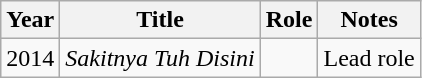<table class="wikitable">
<tr>
<th>Year</th>
<th>Title</th>
<th>Role</th>
<th>Notes</th>
</tr>
<tr>
<td>2014</td>
<td><em>Sakitnya Tuh Disini</em></td>
<td></td>
<td>Lead role</td>
</tr>
</table>
